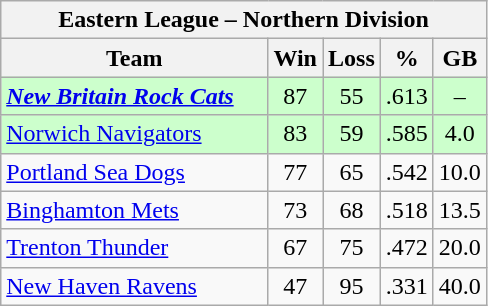<table class="wikitable">
<tr>
<th colspan="5">Eastern League – Northern Division</th>
</tr>
<tr>
<th width="55%">Team</th>
<th>Win</th>
<th>Loss</th>
<th>%</th>
<th>GB</th>
</tr>
<tr align=center bgcolor="#CCFFCC">
<td align=left><strong><em><a href='#'>New Britain Rock Cats</a></em></strong></td>
<td>87</td>
<td>55</td>
<td>.613</td>
<td>–</td>
</tr>
<tr align=center bgcolor="#CCFFCC">
<td align=left><a href='#'>Norwich Navigators</a></td>
<td>83</td>
<td>59</td>
<td>.585</td>
<td>4.0</td>
</tr>
<tr align=center>
<td align=left><a href='#'>Portland Sea Dogs</a></td>
<td>77</td>
<td>65</td>
<td>.542</td>
<td>10.0</td>
</tr>
<tr align=center>
<td align=left><a href='#'>Binghamton Mets</a></td>
<td>73</td>
<td>68</td>
<td>.518</td>
<td>13.5</td>
</tr>
<tr align=center>
<td align=left><a href='#'>Trenton Thunder</a></td>
<td>67</td>
<td>75</td>
<td>.472</td>
<td>20.0</td>
</tr>
<tr align=center>
<td align=left><a href='#'>New Haven Ravens</a></td>
<td>47</td>
<td>95</td>
<td>.331</td>
<td>40.0</td>
</tr>
</table>
